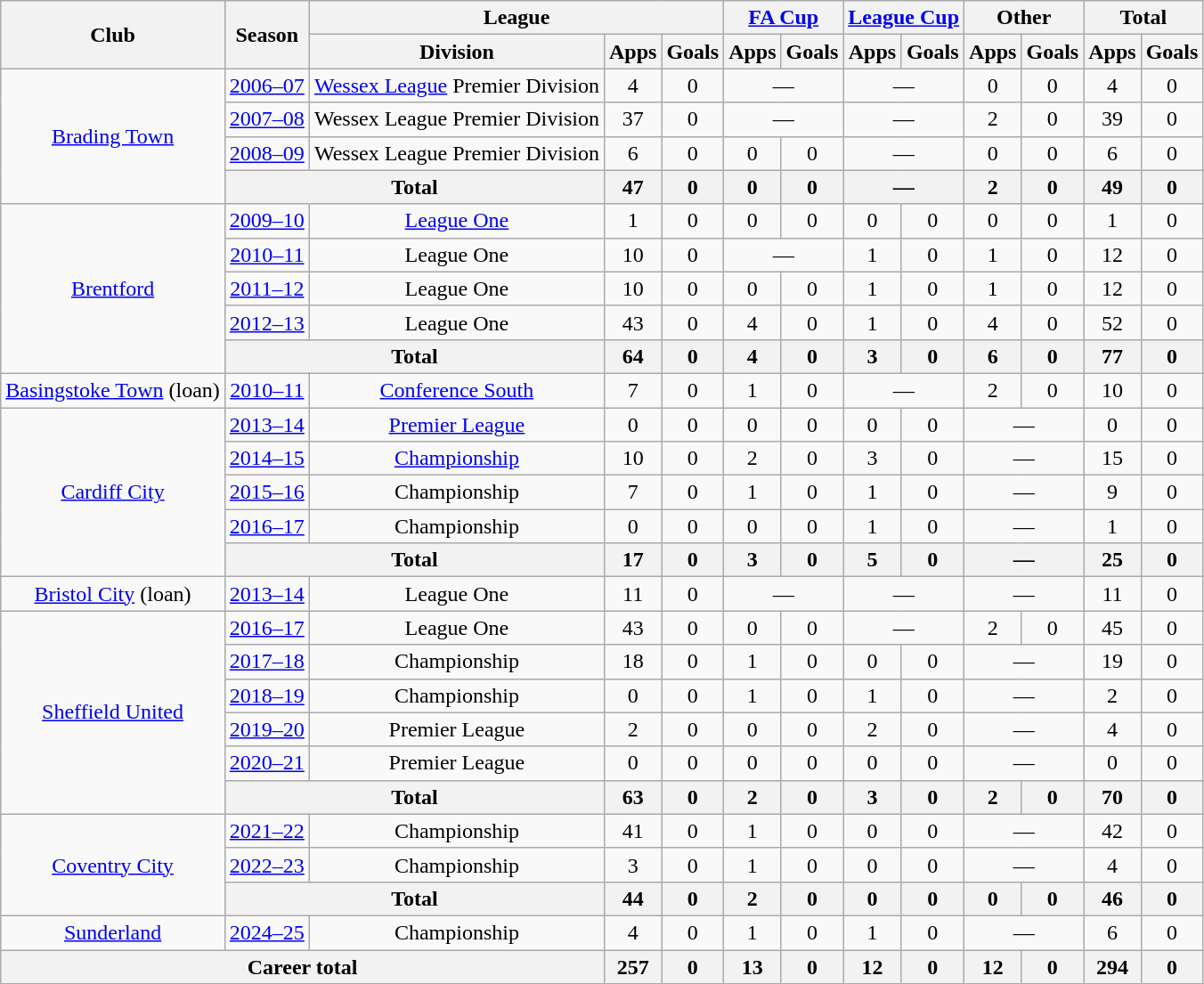<table class=wikitable style="text-align: center;">
<tr>
<th rowspan=2>Club</th>
<th rowspan=2>Season</th>
<th colspan=3>League</th>
<th colspan=2><a href='#'>FA Cup</a></th>
<th colspan=2><a href='#'>League Cup</a></th>
<th colspan=2>Other</th>
<th colspan=2>Total</th>
</tr>
<tr>
<th>Division</th>
<th>Apps</th>
<th>Goals</th>
<th>Apps</th>
<th>Goals</th>
<th>Apps</th>
<th>Goals</th>
<th>Apps</th>
<th>Goals</th>
<th>Apps</th>
<th>Goals</th>
</tr>
<tr>
<td rowspan="4"><a href='#'>Brading Town</a></td>
<td><a href='#'>2006–07</a></td>
<td><a href='#'>Wessex League</a> Premier Division</td>
<td>4</td>
<td>0</td>
<td colspan="2">—</td>
<td colspan="2">—</td>
<td>0</td>
<td>0</td>
<td>4</td>
<td>0</td>
</tr>
<tr>
<td><a href='#'>2007–08</a></td>
<td>Wessex League Premier Division</td>
<td>37</td>
<td>0</td>
<td colspan="2">—</td>
<td colspan="2">—</td>
<td>2</td>
<td>0</td>
<td>39</td>
<td>0</td>
</tr>
<tr>
<td><a href='#'>2008–09</a></td>
<td>Wessex League Premier Division</td>
<td>6</td>
<td>0</td>
<td>0</td>
<td>0</td>
<td colspan="2">—</td>
<td>0</td>
<td>0</td>
<td>6</td>
<td>0</td>
</tr>
<tr>
<th colspan="2">Total</th>
<th>47</th>
<th>0</th>
<th>0</th>
<th>0</th>
<th colspan="2">—</th>
<th>2</th>
<th>0</th>
<th>49</th>
<th>0</th>
</tr>
<tr>
<td rowspan=5><a href='#'>Brentford</a></td>
<td><a href='#'>2009–10</a></td>
<td><a href='#'>League One</a></td>
<td>1</td>
<td>0</td>
<td>0</td>
<td>0</td>
<td>0</td>
<td>0</td>
<td>0</td>
<td>0</td>
<td>1</td>
<td>0</td>
</tr>
<tr>
<td><a href='#'>2010–11</a></td>
<td>League One</td>
<td>10</td>
<td>0</td>
<td colspan=2>—</td>
<td>1</td>
<td>0</td>
<td>1</td>
<td>0</td>
<td>12</td>
<td>0</td>
</tr>
<tr>
<td><a href='#'>2011–12</a></td>
<td>League One</td>
<td>10</td>
<td>0</td>
<td>0</td>
<td>0</td>
<td>1</td>
<td>0</td>
<td>1</td>
<td>0</td>
<td>12</td>
<td>0</td>
</tr>
<tr>
<td><a href='#'>2012–13</a></td>
<td>League One</td>
<td>43</td>
<td>0</td>
<td>4</td>
<td>0</td>
<td>1</td>
<td>0</td>
<td>4</td>
<td>0</td>
<td>52</td>
<td>0</td>
</tr>
<tr>
<th colspan=2>Total</th>
<th>64</th>
<th>0</th>
<th>4</th>
<th>0</th>
<th>3</th>
<th>0</th>
<th>6</th>
<th>0</th>
<th>77</th>
<th>0</th>
</tr>
<tr>
<td><a href='#'>Basingstoke Town</a> (loan)</td>
<td><a href='#'>2010–11</a></td>
<td><a href='#'>Conference South</a></td>
<td>7</td>
<td>0</td>
<td>1</td>
<td>0</td>
<td colspan=2>—</td>
<td>2</td>
<td>0</td>
<td>10</td>
<td>0</td>
</tr>
<tr>
<td rowspan=5><a href='#'>Cardiff City</a></td>
<td><a href='#'>2013–14</a></td>
<td><a href='#'>Premier League</a></td>
<td>0</td>
<td>0</td>
<td>0</td>
<td>0</td>
<td>0</td>
<td>0</td>
<td colspan=2>—</td>
<td>0</td>
<td>0</td>
</tr>
<tr>
<td><a href='#'>2014–15</a></td>
<td><a href='#'>Championship</a></td>
<td>10</td>
<td>0</td>
<td>2</td>
<td>0</td>
<td>3</td>
<td>0</td>
<td colspan=2>—</td>
<td>15</td>
<td>0</td>
</tr>
<tr>
<td><a href='#'>2015–16</a></td>
<td>Championship</td>
<td>7</td>
<td>0</td>
<td>1</td>
<td>0</td>
<td>1</td>
<td>0</td>
<td colspan=2>—</td>
<td>9</td>
<td>0</td>
</tr>
<tr>
<td><a href='#'>2016–17</a></td>
<td>Championship</td>
<td>0</td>
<td>0</td>
<td>0</td>
<td>0</td>
<td>1</td>
<td>0</td>
<td colspan=2>—</td>
<td>1</td>
<td>0</td>
</tr>
<tr>
<th colspan=2>Total</th>
<th>17</th>
<th>0</th>
<th>3</th>
<th>0</th>
<th>5</th>
<th>0</th>
<th colspan=2>—</th>
<th>25</th>
<th>0</th>
</tr>
<tr>
<td><a href='#'>Bristol City</a> (loan)</td>
<td><a href='#'>2013–14</a></td>
<td>League One</td>
<td>11</td>
<td>0</td>
<td colspan=2>—</td>
<td colspan=2>—</td>
<td colspan=2>—</td>
<td>11</td>
<td>0</td>
</tr>
<tr>
<td rowspan=6><a href='#'>Sheffield United</a></td>
<td><a href='#'>2016–17</a></td>
<td>League One</td>
<td>43</td>
<td>0</td>
<td>0</td>
<td>0</td>
<td colspan=2>—</td>
<td>2</td>
<td>0</td>
<td>45</td>
<td>0</td>
</tr>
<tr>
<td><a href='#'>2017–18</a></td>
<td>Championship</td>
<td>18</td>
<td>0</td>
<td>1</td>
<td>0</td>
<td>0</td>
<td>0</td>
<td colspan=2>—</td>
<td>19</td>
<td>0</td>
</tr>
<tr>
<td><a href='#'>2018–19</a></td>
<td>Championship</td>
<td>0</td>
<td>0</td>
<td>1</td>
<td>0</td>
<td>1</td>
<td>0</td>
<td colspan=2>—</td>
<td>2</td>
<td>0</td>
</tr>
<tr>
<td><a href='#'>2019–20</a></td>
<td>Premier League</td>
<td>2</td>
<td>0</td>
<td>0</td>
<td>0</td>
<td>2</td>
<td>0</td>
<td colspan=2>—</td>
<td>4</td>
<td>0</td>
</tr>
<tr>
<td><a href='#'>2020–21</a></td>
<td>Premier League</td>
<td>0</td>
<td>0</td>
<td>0</td>
<td>0</td>
<td>0</td>
<td>0</td>
<td colspan=2>—</td>
<td>0</td>
<td>0</td>
</tr>
<tr>
<th colspan=2>Total</th>
<th>63</th>
<th>0</th>
<th>2</th>
<th>0</th>
<th>3</th>
<th>0</th>
<th>2</th>
<th>0</th>
<th>70</th>
<th>0</th>
</tr>
<tr>
<td rowspan="3"><a href='#'>Coventry City</a></td>
<td><a href='#'>2021–22</a></td>
<td>Championship</td>
<td>41</td>
<td>0</td>
<td>1</td>
<td>0</td>
<td>0</td>
<td>0</td>
<td colspan="2">—</td>
<td>42</td>
<td>0</td>
</tr>
<tr>
<td><a href='#'>2022–23</a></td>
<td>Championship</td>
<td>3</td>
<td>0</td>
<td>1</td>
<td>0</td>
<td>0</td>
<td>0</td>
<td colspan="2">—</td>
<td>4</td>
<td>0</td>
</tr>
<tr>
<th colspan=2>Total</th>
<th>44</th>
<th>0</th>
<th>2</th>
<th>0</th>
<th>0</th>
<th>0</th>
<th>0</th>
<th>0</th>
<th>46</th>
<th>0</th>
</tr>
<tr>
<td><a href='#'>Sunderland</a></td>
<td><a href='#'>2024–25</a></td>
<td>Championship</td>
<td>4</td>
<td>0</td>
<td>1</td>
<td>0</td>
<td>1</td>
<td>0</td>
<td colspan="2">—</td>
<td>6</td>
<td>0</td>
</tr>
<tr>
<th colspan=3>Career total</th>
<th>257</th>
<th>0</th>
<th>13</th>
<th>0</th>
<th>12</th>
<th>0</th>
<th>12</th>
<th>0</th>
<th>294</th>
<th>0</th>
</tr>
</table>
